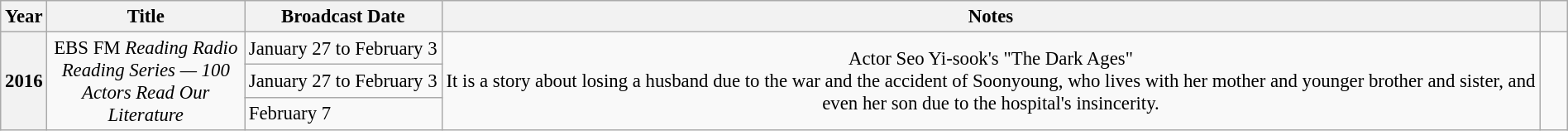<table class="wikitable sortable plainrowheaders" style="clear:none; font-size:95%; padding:0 auto; width:100%; margin:auto">
<tr>
<th scope="col" style="width:2em;">Year</th>
<th scope="col" style="width:10em;">Title</th>
<th scope="col" style="width:10em;">Broadcast Date</th>
<th scope="col" class="unsortable">Notes</th>
<th scope="col" style="width:1em;" class="unsortable"></th>
</tr>
<tr>
<th rowspan="3" scope="row" style="text-align:center">2016</th>
<td rowspan="3" style="text-align:center">EBS FM <em>Reading Radio Reading Series — 100 Actors Read Our Literature</em></td>
<td>January 27 to February 3<br></td>
<td rowspan="3" style="text-align:center">Actor Seo Yi-sook's "The Dark Ages"<br>It is a story about losing a husband due to the war and the accident of Soonyoung, who lives with her mother and younger brother and sister, and even her son due to the hospital's insincerity.</td>
<td rowspan="3" scope="row" style="text-align:center"></td>
</tr>
<tr>
<td>January 27 to February 3<br></td>
</tr>
<tr>
<td>February 7<br></td>
</tr>
</table>
